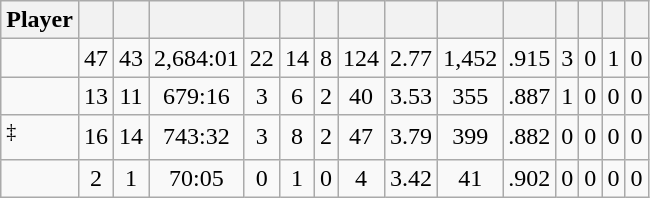<table class="wikitable sortable" style="text-align:center;">
<tr>
<th>Player</th>
<th></th>
<th></th>
<th></th>
<th></th>
<th></th>
<th></th>
<th></th>
<th></th>
<th></th>
<th></th>
<th></th>
<th></th>
<th></th>
<th></th>
</tr>
<tr>
<td style="text-align:left;"></td>
<td>47</td>
<td>43</td>
<td>2,684:01</td>
<td>22</td>
<td>14</td>
<td>8</td>
<td>124</td>
<td>2.77</td>
<td>1,452</td>
<td>.915</td>
<td>3</td>
<td>0</td>
<td>1</td>
<td>0</td>
</tr>
<tr>
<td style="text-align:left;"></td>
<td>13</td>
<td>11</td>
<td>679:16</td>
<td>3</td>
<td>6</td>
<td>2</td>
<td>40</td>
<td>3.53</td>
<td>355</td>
<td>.887</td>
<td>1</td>
<td>0</td>
<td>0</td>
<td>0</td>
</tr>
<tr>
<td style="text-align:left;"><sup>‡</sup></td>
<td>16</td>
<td>14</td>
<td>743:32</td>
<td>3</td>
<td>8</td>
<td>2</td>
<td>47</td>
<td>3.79</td>
<td>399</td>
<td>.882</td>
<td>0</td>
<td>0</td>
<td>0</td>
<td>0</td>
</tr>
<tr>
<td style="text-align:left;"></td>
<td>2</td>
<td>1</td>
<td>70:05</td>
<td>0</td>
<td>1</td>
<td>0</td>
<td>4</td>
<td>3.42</td>
<td>41</td>
<td>.902</td>
<td>0</td>
<td>0</td>
<td>0</td>
<td>0</td>
</tr>
</table>
